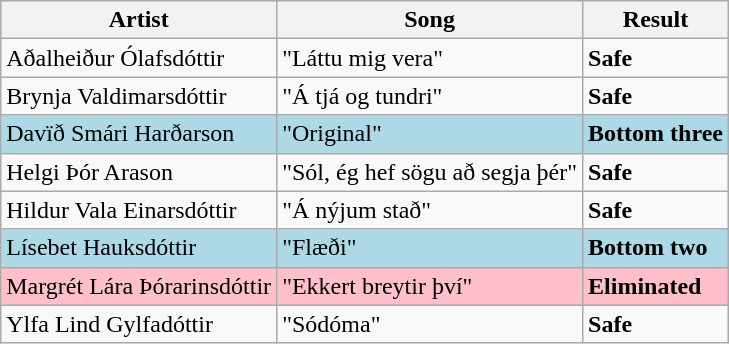<table class=wikitable>
<tr>
<th>Artist</th>
<th>Song</th>
<th>Result</th>
</tr>
<tr>
<td>Aðalheiður Ólafsdóttir</td>
<td>"Láttu mig vera"</td>
<td><strong>Safe</strong></td>
</tr>
<tr>
<td>Brynja Valdimarsdóttir</td>
<td>"Á tjá og tundri"</td>
<td><strong>Safe</strong></td>
</tr>
<tr style="background:lightblue;">
<td>Davïð Smári Harðarson</td>
<td>"Original"</td>
<td><strong>Bottom three</strong></td>
</tr>
<tr>
<td>Helgi Þór Arason</td>
<td>"Sól, ég hef sögu að segja þér"</td>
<td><strong>Safe</strong></td>
</tr>
<tr>
<td>Hildur Vala Einarsdóttir</td>
<td>"Á nýjum stað"</td>
<td><strong>Safe</strong></td>
</tr>
<tr style="background:lightblue;">
<td>Lísebet Hauksdóttir</td>
<td>"Flæði"</td>
<td><strong>Bottom two</strong></td>
</tr>
<tr style="background:pink;">
<td>Margrét Lára Þórarinsdóttir</td>
<td>"Ekkert breytir því"</td>
<td><strong>Eliminated</strong></td>
</tr>
<tr>
<td>Ylfa Lind Gylfadóttir</td>
<td>"Sódóma"</td>
<td><strong>Safe</strong></td>
</tr>
</table>
